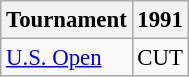<table class="wikitable" style="font-size:95%;text-align:center;">
<tr>
<th>Tournament</th>
<th>1991</th>
</tr>
<tr>
<td align=left><a href='#'>U.S. Open</a></td>
<td>CUT</td>
</tr>
</table>
